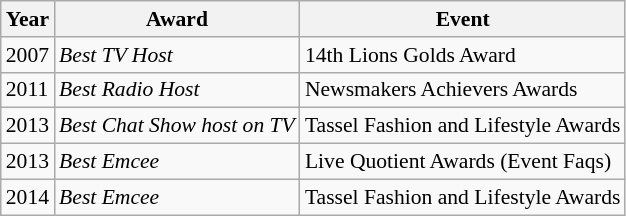<table class="wikitable" style="font-size: 90%;">
<tr>
<th>Year</th>
<th>Award</th>
<th>Event</th>
</tr>
<tr>
<td>2007</td>
<td><em>Best TV Host</em></td>
<td>14th Lions Golds Award</td>
</tr>
<tr>
<td>2011</td>
<td><em>Best Radio Host</em></td>
<td>Newsmakers Achievers Awards</td>
</tr>
<tr>
<td>2013</td>
<td><em>Best Chat Show host on TV</em></td>
<td>Tassel Fashion and Lifestyle Awards</td>
</tr>
<tr>
<td>2013</td>
<td><em>Best Emcee</em></td>
<td>Live Quotient Awards (Event Faqs)</td>
</tr>
<tr>
<td>2014</td>
<td><em>Best Emcee</em></td>
<td>Tassel Fashion and Lifestyle Awards</td>
</tr>
</table>
